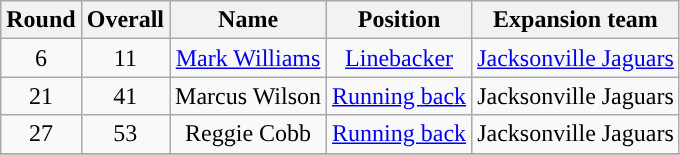<table class="wikitable" style="text-align:center">
<tr>
<th>Round</th>
<th>Overall</th>
<th>Name</th>
<th>Position</th>
<th>Expansion team</th>
</tr>
<tr>
<td>6</td>
<td>11</td>
<td><a href='#'>Mark Williams</a></td>
<td><a href='#'>Linebacker</a></td>
<td><a href='#'>Jacksonville Jaguars</a></td>
</tr>
<tr>
<td>21</td>
<td>41</td>
<td>Marcus Wilson</td>
<td><a href='#'>Running back</a></td>
<td>Jacksonville Jaguars</td>
</tr>
<tr>
<td>27</td>
<td>53</td>
<td>Reggie Cobb</td>
<td><a href='#'>Running back</a></td>
<td>Jacksonville Jaguars</td>
</tr>
<tr>
</tr>
</table>
